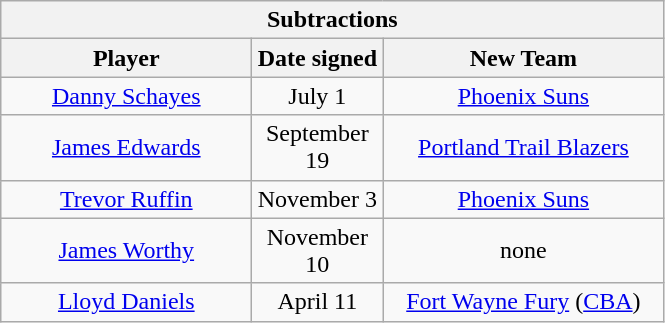<table class="wikitable" style="text-align:center">
<tr>
<th colspan=3>Subtractions</th>
</tr>
<tr>
<th style="width:160px">Player</th>
<th style="width:80px">Date signed</th>
<th style="width:180px">New Team</th>
</tr>
<tr>
<td><a href='#'>Danny Schayes</a></td>
<td>July 1</td>
<td><a href='#'>Phoenix Suns</a></td>
</tr>
<tr>
<td><a href='#'>James Edwards</a></td>
<td>September 19</td>
<td><a href='#'>Portland Trail Blazers</a></td>
</tr>
<tr>
<td><a href='#'>Trevor Ruffin</a></td>
<td>November 3</td>
<td><a href='#'>Phoenix Suns</a></td>
</tr>
<tr>
<td><a href='#'>James Worthy</a></td>
<td>November 10</td>
<td>none</td>
</tr>
<tr>
<td><a href='#'>Lloyd Daniels</a></td>
<td>April 11</td>
<td><a href='#'>Fort Wayne Fury</a> (<a href='#'>CBA</a>)</td>
</tr>
</table>
